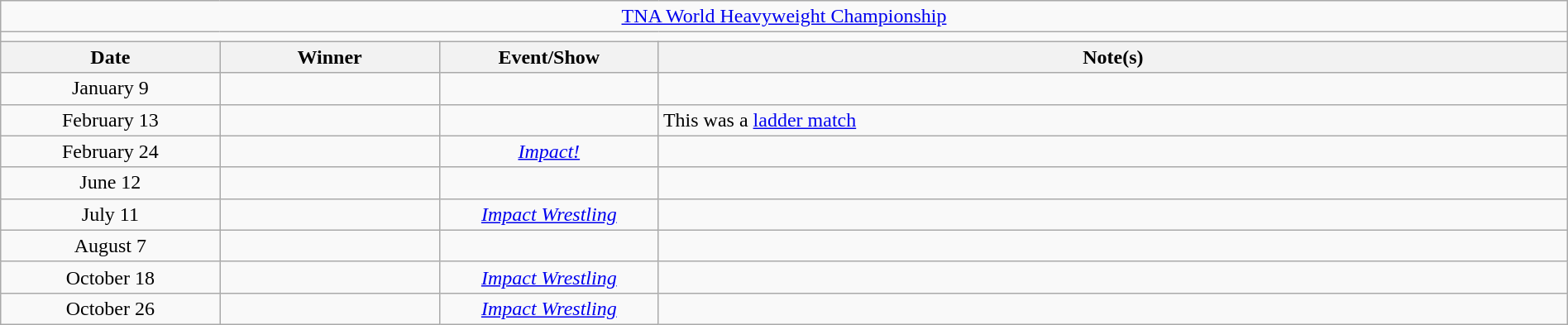<table class="wikitable" style="text-align:center; width:100%;">
<tr>
<td colspan="5"><a href='#'>TNA World Heavyweight Championship</a></td>
</tr>
<tr>
<td colspan="5"><strong></strong></td>
</tr>
<tr>
<th width="14%">Date</th>
<th width="14%">Winner</th>
<th width="14%">Event/Show</th>
<th width="58%">Note(s)</th>
</tr>
<tr>
<td>January 9</td>
<td></td>
<td></td>
<td align="left"></td>
</tr>
<tr>
<td>February 13</td>
<td></td>
<td></td>
<td align="left">This was a <a href='#'>ladder match</a></td>
</tr>
<tr>
<td>February 24<br></td>
<td></td>
<td><em><a href='#'>Impact!</a></em></td>
<td></td>
</tr>
<tr>
<td>June 12</td>
<td></td>
<td></td>
<td align="left"></td>
</tr>
<tr>
<td>July 11<br></td>
<td></td>
<td><em><a href='#'>Impact Wrestling</a></em></td>
<td></td>
</tr>
<tr>
<td>August 7</td>
<td></td>
<td></td>
<td align="left"></td>
</tr>
<tr>
<td>October 18<br></td>
<td></td>
<td><em><a href='#'>Impact Wrestling</a></em></td>
<td></td>
</tr>
<tr>
<td>October 26<br></td>
<td></td>
<td><em><a href='#'>Impact Wrestling</a></em></td>
<td></td>
</tr>
</table>
